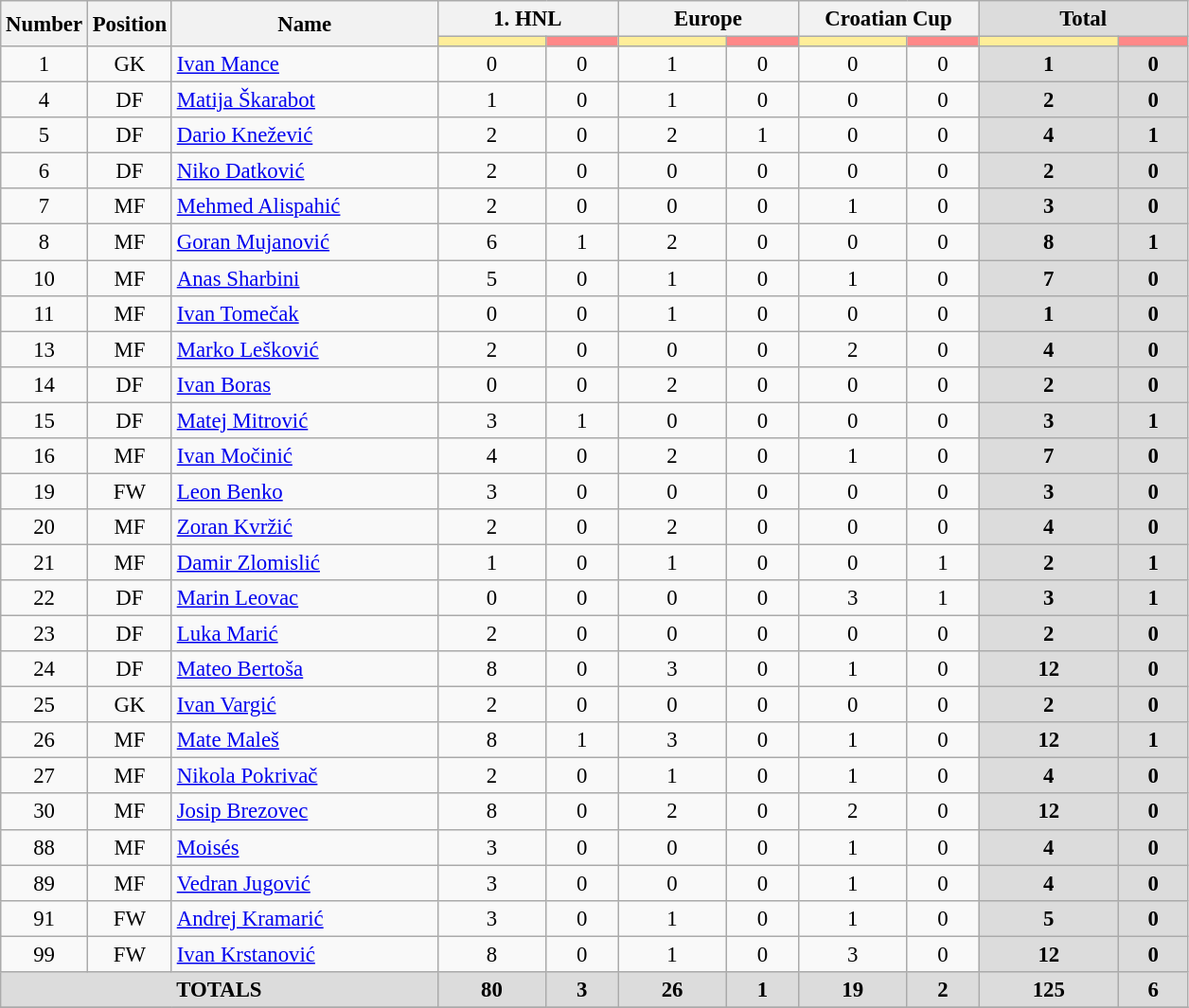<table class="wikitable" style="font-size: 95%; text-align: center;">
<tr>
<th width=40 rowspan="2"  align="center">Number</th>
<th width=40 rowspan="2"  align="center">Position</th>
<th width=180 rowspan="2"  align="center">Name</th>
<th width=120 colspan="2" align="center">1. HNL</th>
<th width=120 colspan="2" align="center">Europe</th>
<th width=120 colspan="2" align="center">Croatian Cup</th>
<th width=140 colspan="2" align="center" style="background: #DCDCDC">Total</th>
</tr>
<tr>
<th style="background: #FFEE99"></th>
<th style="background: #FF8888"></th>
<th style="background: #FFEE99"></th>
<th style="background: #FF8888"></th>
<th style="background: #FFEE99"></th>
<th style="background: #FF8888"></th>
<th style="background: #FFEE99"></th>
<th style="background: #FF8888"></th>
</tr>
<tr>
<td>1</td>
<td>GK</td>
<td style="text-align:left;"> <a href='#'>Ivan Mance</a></td>
<td>0</td>
<td>0</td>
<td>1</td>
<td>0</td>
<td>0</td>
<td>0</td>
<th style="background: #DCDCDC">1</th>
<th style="background: #DCDCDC">0</th>
</tr>
<tr>
<td>4</td>
<td>DF</td>
<td style="text-align:left;"> <a href='#'>Matija Škarabot</a></td>
<td>1</td>
<td>0</td>
<td>1</td>
<td>0</td>
<td>0</td>
<td>0</td>
<th style="background: #DCDCDC">2</th>
<th style="background: #DCDCDC">0</th>
</tr>
<tr>
<td>5</td>
<td>DF</td>
<td style="text-align:left;"> <a href='#'>Dario Knežević</a></td>
<td>2</td>
<td>0</td>
<td>2</td>
<td>1</td>
<td>0</td>
<td>0</td>
<th style="background: #DCDCDC">4</th>
<th style="background: #DCDCDC">1</th>
</tr>
<tr>
<td>6</td>
<td>DF</td>
<td style="text-align:left;"> <a href='#'>Niko Datković</a></td>
<td>2</td>
<td>0</td>
<td>0</td>
<td>0</td>
<td>0</td>
<td>0</td>
<th style="background: #DCDCDC">2</th>
<th style="background: #DCDCDC">0</th>
</tr>
<tr>
<td>7</td>
<td>MF</td>
<td style="text-align:left;"> <a href='#'>Mehmed Alispahić</a></td>
<td>2</td>
<td>0</td>
<td>0</td>
<td>0</td>
<td>1</td>
<td>0</td>
<th style="background: #DCDCDC">3</th>
<th style="background: #DCDCDC">0</th>
</tr>
<tr>
<td>8</td>
<td>MF</td>
<td style="text-align:left;"> <a href='#'>Goran Mujanović</a></td>
<td>6</td>
<td>1</td>
<td>2</td>
<td>0</td>
<td>0</td>
<td>0</td>
<th style="background: #DCDCDC">8</th>
<th style="background: #DCDCDC">1</th>
</tr>
<tr>
<td>10</td>
<td>MF</td>
<td style="text-align:left;"> <a href='#'>Anas Sharbini</a></td>
<td>5</td>
<td>0</td>
<td>1</td>
<td>0</td>
<td>1</td>
<td>0</td>
<th style="background: #DCDCDC">7</th>
<th style="background: #DCDCDC">0</th>
</tr>
<tr>
<td>11</td>
<td>MF</td>
<td style="text-align:left;"> <a href='#'>Ivan Tomečak</a></td>
<td>0</td>
<td>0</td>
<td>1</td>
<td>0</td>
<td>0</td>
<td>0</td>
<th style="background: #DCDCDC">1</th>
<th style="background: #DCDCDC">0</th>
</tr>
<tr>
<td>13</td>
<td>MF</td>
<td style="text-align:left;"> <a href='#'>Marko Lešković</a></td>
<td>2</td>
<td>0</td>
<td>0</td>
<td>0</td>
<td>2</td>
<td>0</td>
<th style="background: #DCDCDC">4</th>
<th style="background: #DCDCDC">0</th>
</tr>
<tr>
<td>14</td>
<td>DF</td>
<td style="text-align:left;"> <a href='#'>Ivan Boras</a></td>
<td>0</td>
<td>0</td>
<td>2</td>
<td>0</td>
<td>0</td>
<td>0</td>
<th style="background: #DCDCDC">2</th>
<th style="background: #DCDCDC">0</th>
</tr>
<tr>
<td>15</td>
<td>DF</td>
<td style="text-align:left;"> <a href='#'>Matej Mitrović</a></td>
<td>3</td>
<td>1</td>
<td>0</td>
<td>0</td>
<td>0</td>
<td>0</td>
<th style="background: #DCDCDC">3</th>
<th style="background: #DCDCDC">1</th>
</tr>
<tr>
<td>16</td>
<td>MF</td>
<td style="text-align:left;"> <a href='#'>Ivan Močinić</a></td>
<td>4</td>
<td>0</td>
<td>2</td>
<td>0</td>
<td>1</td>
<td>0</td>
<th style="background: #DCDCDC">7</th>
<th style="background: #DCDCDC">0</th>
</tr>
<tr>
<td>19</td>
<td>FW</td>
<td style="text-align:left;"> <a href='#'>Leon Benko</a></td>
<td>3</td>
<td>0</td>
<td>0</td>
<td>0</td>
<td>0</td>
<td>0</td>
<th style="background: #DCDCDC">3</th>
<th style="background: #DCDCDC">0</th>
</tr>
<tr>
<td>20</td>
<td>MF</td>
<td style="text-align:left;"> <a href='#'>Zoran Kvržić</a></td>
<td>2</td>
<td>0</td>
<td>2</td>
<td>0</td>
<td>0</td>
<td>0</td>
<th style="background: #DCDCDC">4</th>
<th style="background: #DCDCDC">0</th>
</tr>
<tr>
<td>21</td>
<td>MF</td>
<td style="text-align:left;"> <a href='#'>Damir Zlomislić</a></td>
<td>1</td>
<td>0</td>
<td>1</td>
<td>0</td>
<td>0</td>
<td>1</td>
<th style="background: #DCDCDC">2</th>
<th style="background: #DCDCDC">1</th>
</tr>
<tr>
<td>22</td>
<td>DF</td>
<td style="text-align:left;"> <a href='#'>Marin Leovac</a></td>
<td>0</td>
<td>0</td>
<td>0</td>
<td>0</td>
<td>3</td>
<td>1</td>
<th style="background: #DCDCDC">3</th>
<th style="background: #DCDCDC">1</th>
</tr>
<tr>
<td>23</td>
<td>DF</td>
<td style="text-align:left;"> <a href='#'>Luka Marić</a></td>
<td>2</td>
<td>0</td>
<td>0</td>
<td>0</td>
<td>0</td>
<td>0</td>
<th style="background: #DCDCDC">2</th>
<th style="background: #DCDCDC">0</th>
</tr>
<tr>
<td>24</td>
<td>DF</td>
<td style="text-align:left;"> <a href='#'>Mateo Bertoša</a></td>
<td>8</td>
<td>0</td>
<td>3</td>
<td>0</td>
<td>1</td>
<td>0</td>
<th style="background: #DCDCDC">12</th>
<th style="background: #DCDCDC">0</th>
</tr>
<tr>
<td>25</td>
<td>GK</td>
<td style="text-align:left;"> <a href='#'>Ivan Vargić</a></td>
<td>2</td>
<td>0</td>
<td>0</td>
<td>0</td>
<td>0</td>
<td>0</td>
<th style="background: #DCDCDC">2</th>
<th style="background: #DCDCDC">0</th>
</tr>
<tr>
<td>26</td>
<td>MF</td>
<td style="text-align:left;"> <a href='#'>Mate Maleš</a></td>
<td>8</td>
<td>1</td>
<td>3</td>
<td>0</td>
<td>1</td>
<td>0</td>
<th style="background: #DCDCDC">12</th>
<th style="background: #DCDCDC">1</th>
</tr>
<tr>
<td>27</td>
<td>MF</td>
<td style="text-align:left;"> <a href='#'>Nikola Pokrivač</a></td>
<td>2</td>
<td>0</td>
<td>1</td>
<td>0</td>
<td>1</td>
<td>0</td>
<th style="background: #DCDCDC">4</th>
<th style="background: #DCDCDC">0</th>
</tr>
<tr>
<td>30</td>
<td>MF</td>
<td style="text-align:left;"> <a href='#'>Josip Brezovec</a></td>
<td>8</td>
<td>0</td>
<td>2</td>
<td>0</td>
<td>2</td>
<td>0</td>
<th style="background: #DCDCDC">12</th>
<th style="background: #DCDCDC">0</th>
</tr>
<tr>
<td>88</td>
<td>MF</td>
<td style="text-align:left;"> <a href='#'>Moisés</a></td>
<td>3</td>
<td>0</td>
<td>0</td>
<td>0</td>
<td>1</td>
<td>0</td>
<th style="background: #DCDCDC">4</th>
<th style="background: #DCDCDC">0</th>
</tr>
<tr>
<td>89</td>
<td>MF</td>
<td style="text-align:left;"> <a href='#'>Vedran Jugović</a></td>
<td>3</td>
<td>0</td>
<td>0</td>
<td>0</td>
<td>1</td>
<td>0</td>
<th style="background: #DCDCDC">4</th>
<th style="background: #DCDCDC">0</th>
</tr>
<tr>
<td>91</td>
<td>FW</td>
<td style="text-align:left;"> <a href='#'>Andrej Kramarić</a></td>
<td>3</td>
<td>0</td>
<td>1</td>
<td>0</td>
<td>1</td>
<td>0</td>
<th style="background: #DCDCDC">5</th>
<th style="background: #DCDCDC">0</th>
</tr>
<tr>
<td>99</td>
<td>FW</td>
<td style="text-align:left;"> <a href='#'>Ivan Krstanović</a></td>
<td>8</td>
<td>0</td>
<td>1</td>
<td>0</td>
<td>3</td>
<td>0</td>
<th style="background: #DCDCDC">12</th>
<th style="background: #DCDCDC">0</th>
</tr>
<tr>
<th colspan=3 style="background: #DCDCDC">TOTALS</th>
<th style="background: #DCDCDC">80</th>
<th style="background: #DCDCDC">3</th>
<th style="background: #DCDCDC">26</th>
<th style="background: #DCDCDC">1</th>
<th style="background: #DCDCDC">19</th>
<th style="background: #DCDCDC">2</th>
<th style="background: #DCDCDC">125</th>
<th style="background: #DCDCDC">6</th>
</tr>
<tr>
</tr>
</table>
